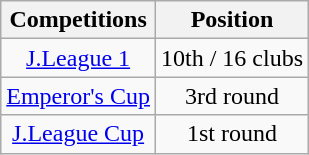<table class="wikitable" style="text-align:center;">
<tr>
<th>Competitions</th>
<th>Position</th>
</tr>
<tr>
<td><a href='#'>J.League 1</a></td>
<td>10th / 16 clubs</td>
</tr>
<tr>
<td><a href='#'>Emperor's Cup</a></td>
<td>3rd round</td>
</tr>
<tr>
<td><a href='#'>J.League Cup</a></td>
<td>1st round</td>
</tr>
</table>
